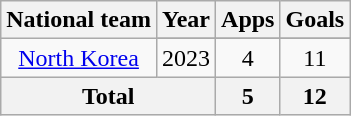<table class="wikitable" style="text-align:center">
<tr>
<th>National team</th>
<th>Year</th>
<th>Apps</th>
<th>Goals</th>
</tr>
<tr>
<td rowspan="2"><a href='#'>North Korea</a></td>
</tr>
<tr>
<td>2023</td>
<td>4</td>
<td>11</td>
</tr>
<tr>
<th colspan="2">Total</th>
<th>5</th>
<th>12</th>
</tr>
</table>
